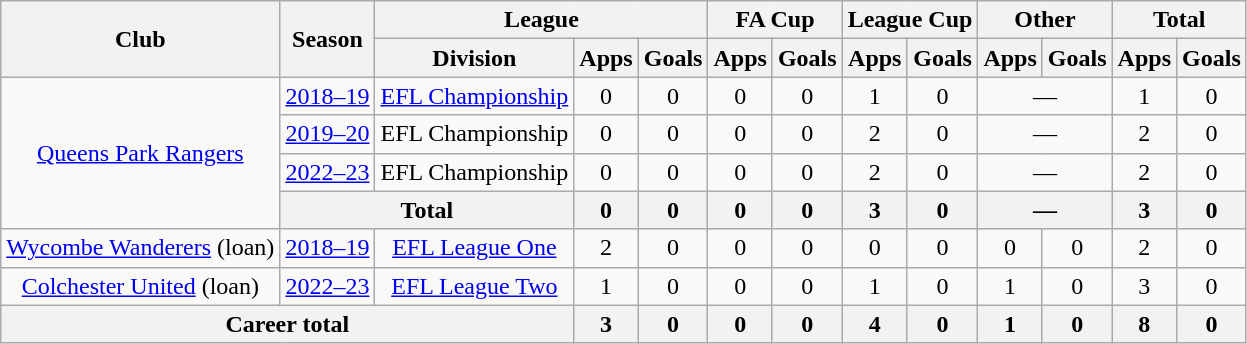<table class="wikitable" style="text-align: center;">
<tr>
<th rowspan="2">Club</th>
<th rowspan="2">Season</th>
<th colspan="3">League</th>
<th colspan="2">FA Cup</th>
<th colspan="2">League Cup</th>
<th colspan="2">Other</th>
<th colspan="2">Total</th>
</tr>
<tr>
<th>Division</th>
<th>Apps</th>
<th>Goals</th>
<th>Apps</th>
<th>Goals</th>
<th>Apps</th>
<th>Goals</th>
<th>Apps</th>
<th>Goals</th>
<th>Apps</th>
<th>Goals</th>
</tr>
<tr>
<td rowspan=4><a href='#'>Queens Park Rangers</a></td>
<td><a href='#'>2018–19</a></td>
<td><a href='#'>EFL Championship</a></td>
<td>0</td>
<td>0</td>
<td>0</td>
<td>0</td>
<td>1</td>
<td>0</td>
<td colspan=2>—</td>
<td>1</td>
<td>0</td>
</tr>
<tr>
<td><a href='#'>2019–20</a></td>
<td>EFL Championship</td>
<td>0</td>
<td>0</td>
<td>0</td>
<td>0</td>
<td>2</td>
<td>0</td>
<td colspan=2>—</td>
<td>2</td>
<td>0</td>
</tr>
<tr>
<td><a href='#'>2022–23</a></td>
<td>EFL Championship</td>
<td>0</td>
<td>0</td>
<td>0</td>
<td>0</td>
<td>2</td>
<td>0</td>
<td colspan=2>—</td>
<td>2</td>
<td>0</td>
</tr>
<tr>
<th colspan=2>Total</th>
<th>0</th>
<th>0</th>
<th>0</th>
<th>0</th>
<th>3</th>
<th>0</th>
<th colspan=2>—</th>
<th>3</th>
<th>0</th>
</tr>
<tr>
<td><a href='#'>Wycombe Wanderers</a> (loan)</td>
<td><a href='#'>2018–19</a></td>
<td><a href='#'>EFL League One</a></td>
<td>2</td>
<td>0</td>
<td>0</td>
<td>0</td>
<td>0</td>
<td>0</td>
<td>0</td>
<td>0</td>
<td>2</td>
<td>0</td>
</tr>
<tr>
<td><a href='#'>Colchester United</a> (loan)</td>
<td><a href='#'>2022–23</a></td>
<td><a href='#'>EFL League Two</a></td>
<td>1</td>
<td>0</td>
<td>0</td>
<td>0</td>
<td>1</td>
<td>0</td>
<td>1</td>
<td>0</td>
<td>3</td>
<td>0</td>
</tr>
<tr>
<th colspan="3">Career total</th>
<th>3</th>
<th>0</th>
<th>0</th>
<th>0</th>
<th>4</th>
<th>0</th>
<th>1</th>
<th>0</th>
<th>8</th>
<th>0</th>
</tr>
</table>
